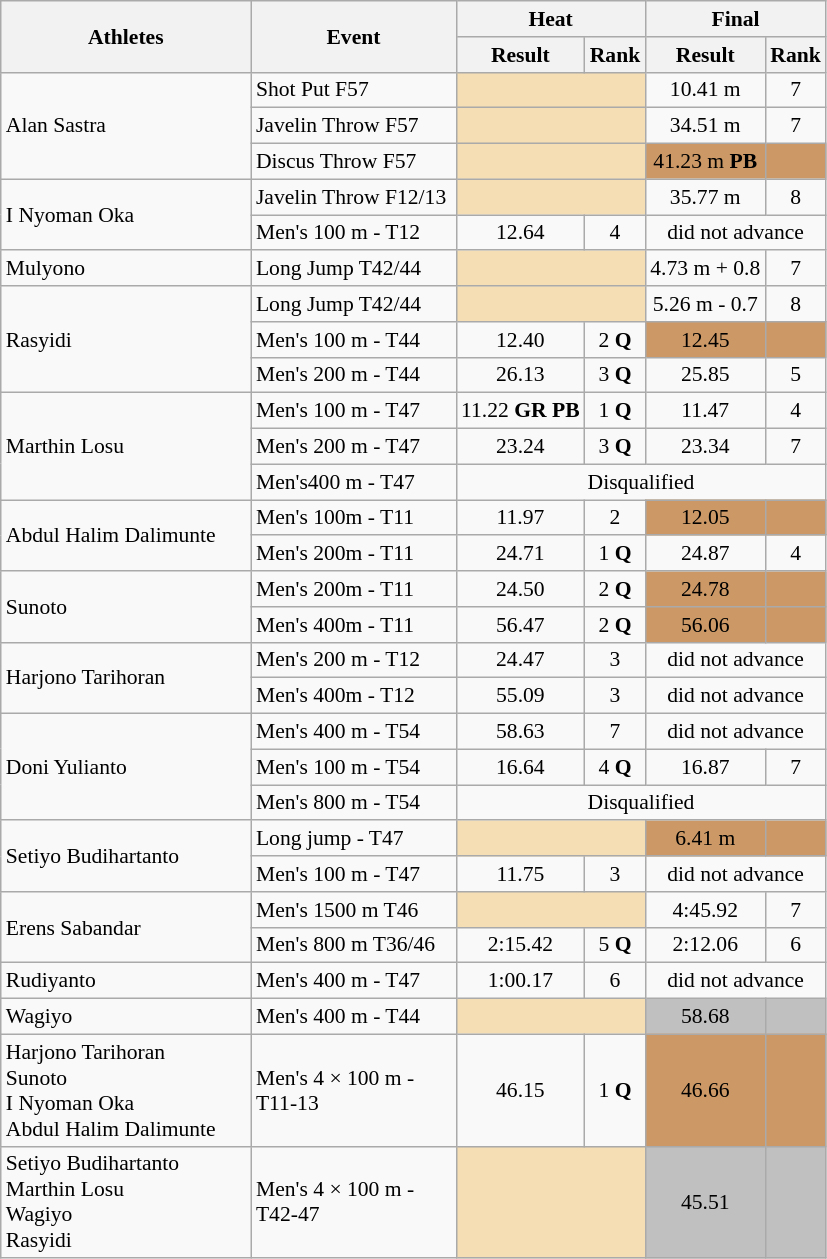<table class=wikitable style="font-size:90%; text-align:center">
<tr>
<th width="160" rowspan="2">Athletes</th>
<th width="130" rowspan="2">Event</th>
<th width="110" colspan="2">Heat</th>
<th width="110" colspan="2">Final</th>
</tr>
<tr>
<th>Result</th>
<th>Rank</th>
<th>Result</th>
<th>Rank</th>
</tr>
<tr>
<td align=left rowspan="3">Alan Sastra</td>
<td align=left>Shot Put F57</td>
<td colspan=2 bgcolor="wheat"></td>
<td>10.41 m</td>
<td>7</td>
</tr>
<tr>
<td align=left>Javelin Throw F57</td>
<td colspan=2 bgcolor="wheat"></td>
<td>34.51 m</td>
<td>7</td>
</tr>
<tr>
<td align=left>Discus Throw F57</td>
<td colspan=2 bgcolor="wheat"></td>
<td align="center" bgcolor=cc9966>41.23 m <strong>PB</strong></td>
<td align="center" bgcolor=cc9966></td>
</tr>
<tr>
<td align=left rowspan="2">I Nyoman Oka</td>
<td align=left>Javelin Throw F12/13</td>
<td colspan=2 bgcolor="wheat"></td>
<td>35.77 m</td>
<td>8</td>
</tr>
<tr>
<td align=left>Men's 100 m - T12</td>
<td>12.64</td>
<td>4</td>
<td colspan=2>did not advance</td>
</tr>
<tr>
<td align=left>Mulyono</td>
<td align=left>Long Jump T42/44</td>
<td colspan=2 bgcolor="wheat"></td>
<td>4.73 m + 0.8</td>
<td>7</td>
</tr>
<tr>
<td align=left rowspan="3">Rasyidi</td>
<td align=left>Long Jump T42/44</td>
<td colspan=2 bgcolor="wheat"></td>
<td>5.26 m - 0.7</td>
<td>8</td>
</tr>
<tr>
<td align=left>Men's 100 m - T44</td>
<td>12.40</td>
<td>2 <strong>Q</strong></td>
<td bgcolor=cc9966>12.45</td>
<td bgcolor=cc9966></td>
</tr>
<tr>
<td align=left>Men's 200 m - T44</td>
<td>26.13</td>
<td>3 <strong>Q</strong></td>
<td>25.85</td>
<td>5</td>
</tr>
<tr>
<td align=left rowspan="3">Marthin Losu</td>
<td align=left>Men's 100 m - T47</td>
<td>11.22 <strong>GR</strong> <strong>PB</strong></td>
<td>1 <strong>Q</strong></td>
<td>11.47</td>
<td>4</td>
</tr>
<tr>
<td align=left>Men's 200 m - T47</td>
<td>23.24</td>
<td>3 <strong>Q</strong></td>
<td>23.34</td>
<td>7</td>
</tr>
<tr>
<td align=left>Men's400 m - T47</td>
<td colspan="4">Disqualified</td>
</tr>
<tr>
<td align=left rowspan="2">Abdul Halim Dalimunte</td>
<td align=left>Men's 100m - T11</td>
<td>11.97</td>
<td>2</td>
<td align="center" bgcolor=cc9966>12.05</td>
<td align="center" bgcolor=cc9966></td>
</tr>
<tr>
<td align=left>Men's 200m - T11</td>
<td>24.71</td>
<td>1 <strong>Q</strong></td>
<td>24.87</td>
<td>4</td>
</tr>
<tr>
<td align=left rowspan="2">Sunoto</td>
<td align=left>Men's 200m - T11</td>
<td>24.50</td>
<td>2 <strong>Q</strong></td>
<td bgcolor=cc9966>24.78</td>
<td bgcolor=cc9966></td>
</tr>
<tr>
<td align=left>Men's 400m - T11</td>
<td>56.47</td>
<td>2 <strong>Q</strong></td>
<td bgcolor=cc9966>56.06</td>
<td bgcolor=cc9966></td>
</tr>
<tr>
<td align=left rowspan="2">Harjono Tarihoran</td>
<td align=left>Men's 200 m - T12</td>
<td>24.47</td>
<td>3</td>
<td colspan="2">did not advance</td>
</tr>
<tr>
<td align=left>Men's 400m - T12</td>
<td>55.09</td>
<td>3</td>
<td colspan="2">did not advance</td>
</tr>
<tr>
<td align=left rowspan="3">Doni Yulianto</td>
<td align=left>Men's 400 m - T54</td>
<td>58.63</td>
<td>7</td>
<td colspan="2">did not advance</td>
</tr>
<tr>
<td align=left>Men's 100 m - T54</td>
<td>16.64</td>
<td>4 <strong>Q</strong></td>
<td>16.87</td>
<td>7</td>
</tr>
<tr>
<td align=left>Men's 800 m - T54</td>
<td colspan="4">Disqualified</td>
</tr>
<tr>
<td align=left rowspan="2">Setiyo Budihartanto</td>
<td align=left>Long jump - T47</td>
<td colspan=2 bgcolor="wheat"></td>
<td align="center" bgcolor=cc9966>6.41 m</td>
<td align="center" bgcolor=cc9966></td>
</tr>
<tr>
<td align=left>Men's 100 m - T47</td>
<td>11.75</td>
<td>3</td>
<td colspan="2">did not advance</td>
</tr>
<tr>
<td align=left rowspan="2">Erens Sabandar</td>
<td align=left>Men's 1500 m T46</td>
<td colspan=2 bgcolor="wheat"></td>
<td>4:45.92</td>
<td>7</td>
</tr>
<tr>
<td align=left>Men's 800 m T36/46</td>
<td>2:15.42</td>
<td>5 <strong>Q</strong></td>
<td>2:12.06</td>
<td>6</td>
</tr>
<tr>
<td align=left>Rudiyanto</td>
<td align=left>Men's 400 m - T47</td>
<td>1:00.17</td>
<td>6</td>
<td colspan="2">did not advance</td>
</tr>
<tr>
<td align=left>Wagiyo</td>
<td align=left>Men's 400 m - T44</td>
<td colspan="2" bgcolor="wheat"></td>
<td bgcolor="silver">58.68</td>
<td bgcolor="silver"></td>
</tr>
<tr>
<td align=left>Harjono Tarihoran<br>Sunoto<br>I Nyoman Oka<br>Abdul Halim Dalimunte</td>
<td align=left>Men's 4 × 100 m - T11-13</td>
<td>46.15</td>
<td>1 <strong>Q</strong></td>
<td bgcolor=cc9966>46.66</td>
<td bgcolor=cc9966></td>
</tr>
<tr>
<td align=left>Setiyo Budihartanto<br>Marthin Losu<br>Wagiyo<br>Rasyidi</td>
<td align=left>Men's 4 × 100 m - T42-47</td>
<td colspan=2 bgcolor="wheat"></td>
<td bgcolor="silver">45.51</td>
<td bgcolor="silver"></td>
</tr>
</table>
